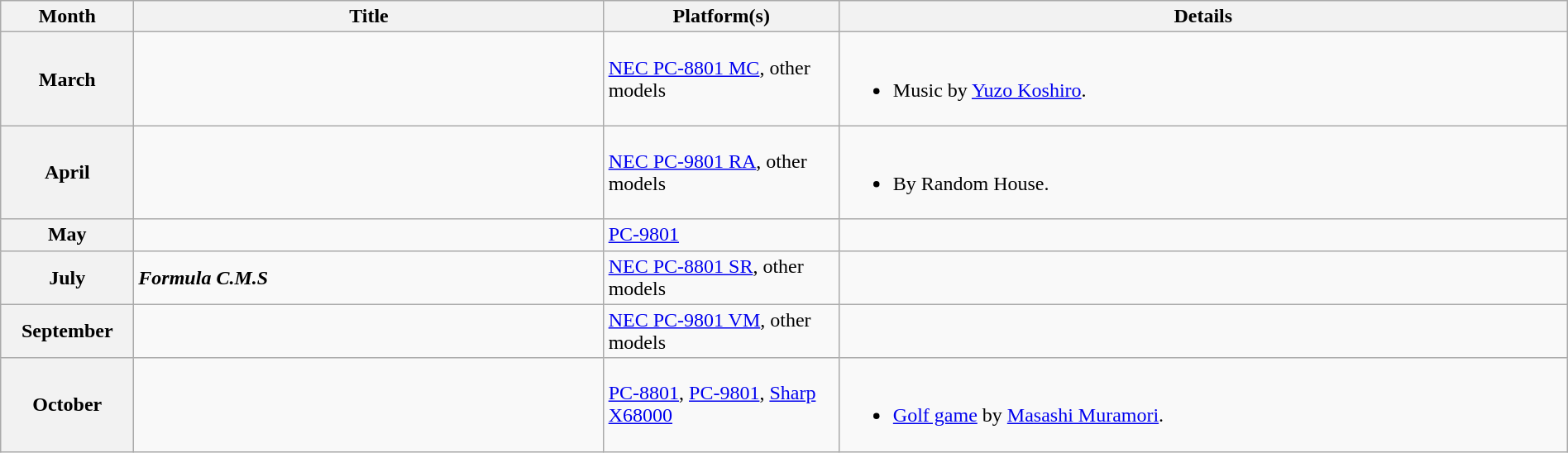<table class="wikitable" width="100%">
<tr>
<th scope="col" width="100px">Month</th>
<th scope="col" width="30%">Title</th>
<th scope="col" width="15%">Platform(s)</th>
<th scope="col">Details</th>
</tr>
<tr>
<th scope="row">March</th>
<td></td>
<td><a href='#'>NEC PC-8801 MC</a>, other models</td>
<td><br><ul><li>Music by <a href='#'>Yuzo Koshiro</a>.</li></ul></td>
</tr>
<tr>
<th scope="row">April</th>
<td></td>
<td><a href='#'>NEC PC-9801 RA</a>, other models</td>
<td><br><ul><li>By Random House.</li></ul></td>
</tr>
<tr>
<th scope="row">May</th>
<td></td>
<td><a href='#'>PC-9801</a></td>
<td></td>
</tr>
<tr>
<th scope="row">July</th>
<td><strong><em>Formula C.M.S</em></strong></td>
<td><a href='#'>NEC PC-8801 SR</a>, other models</td>
<td></td>
</tr>
<tr>
<th scope="row">September</th>
<td></td>
<td><a href='#'>NEC PC-9801 VM</a>, other models</td>
<td></td>
</tr>
<tr>
<th scope="row">October</th>
<td></td>
<td><a href='#'>PC-8801</a>, <a href='#'>PC-9801</a>, <a href='#'>Sharp X68000</a></td>
<td><br><ul><li><a href='#'>Golf game</a> by <a href='#'>Masashi Muramori</a>.</li></ul></td>
</tr>
</table>
